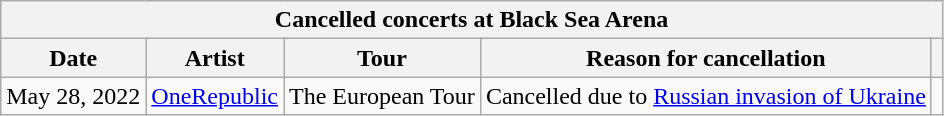<table class="wikitable collapsible" style="text-align:center;">
<tr>
<th colspan=5>Cancelled concerts at Black Sea Arena</th>
</tr>
<tr>
<th>Date</th>
<th>Artist</th>
<th>Tour</th>
<th>Reason for cancellation</th>
<th></th>
</tr>
<tr>
<td>May 28, 2022</td>
<td align=left><a href='#'>OneRepublic</a></td>
<td>The European Tour</td>
<td>Cancelled due to <a href='#'>Russian invasion of Ukraine</a></td>
<td></td>
</tr>
</table>
